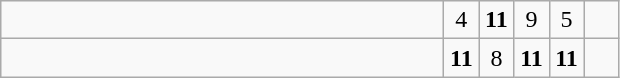<table class="wikitable">
<tr>
<td style="width:18em"></td>
<td align=center style="width:1em">4</td>
<td align=center style="width:1em"><strong>11</strong></td>
<td align=center style="width:1em">9</td>
<td align=center style="width:1em">5</td>
<td align=center style="width:1em"></td>
</tr>
<tr>
<td style="width:18em"></td>
<td align=center style="width:1em"><strong>11</strong></td>
<td align=center style="width:1em">8</td>
<td align=center style="width:1em"><strong>11</strong></td>
<td align=center style="width:1em"><strong>11</strong></td>
<td align=center style="width:1em"></td>
</tr>
</table>
